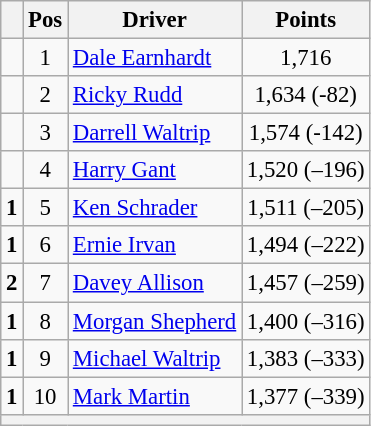<table class="wikitable" style="font-size: 95%;">
<tr>
<th></th>
<th>Pos</th>
<th>Driver</th>
<th>Points</th>
</tr>
<tr>
<td align="left"></td>
<td style="text-align:center;">1</td>
<td><a href='#'>Dale Earnhardt</a></td>
<td style="text-align:center;">1,716</td>
</tr>
<tr>
<td align="left"></td>
<td style="text-align:center;">2</td>
<td><a href='#'>Ricky Rudd</a></td>
<td style="text-align:center;">1,634 (-82)</td>
</tr>
<tr>
<td align="left"></td>
<td style="text-align:center;">3</td>
<td><a href='#'>Darrell Waltrip</a></td>
<td style="text-align:center;">1,574 (-142)</td>
</tr>
<tr>
<td align="left"></td>
<td style="text-align:center;">4</td>
<td><a href='#'>Harry Gant</a></td>
<td style="text-align:center;">1,520 (–196)</td>
</tr>
<tr>
<td align="left">  <strong>1</strong></td>
<td style="text-align:center;">5</td>
<td><a href='#'>Ken Schrader</a></td>
<td style="text-align:center;">1,511 (–205)</td>
</tr>
<tr>
<td align="left">  <strong>1</strong></td>
<td style="text-align:center;">6</td>
<td><a href='#'>Ernie Irvan</a></td>
<td style="text-align:center;">1,494 (–222)</td>
</tr>
<tr>
<td align="left">  <strong>2</strong></td>
<td style="text-align:center;">7</td>
<td><a href='#'>Davey Allison</a></td>
<td style="text-align:center;">1,457 (–259)</td>
</tr>
<tr>
<td align="left">  <strong>1</strong></td>
<td style="text-align:center;">8</td>
<td><a href='#'>Morgan Shepherd</a></td>
<td style="text-align:center;">1,400 (–316)</td>
</tr>
<tr>
<td align="left">  <strong>1</strong></td>
<td style="text-align:center;">9</td>
<td><a href='#'>Michael Waltrip</a></td>
<td style="text-align:center;">1,383 (–333)</td>
</tr>
<tr>
<td align="left">  <strong>1</strong></td>
<td style="text-align:center;">10</td>
<td><a href='#'>Mark Martin</a></td>
<td style="text-align:center;">1,377 (–339)</td>
</tr>
<tr class="sortbottom">
<th colspan="9"></th>
</tr>
</table>
